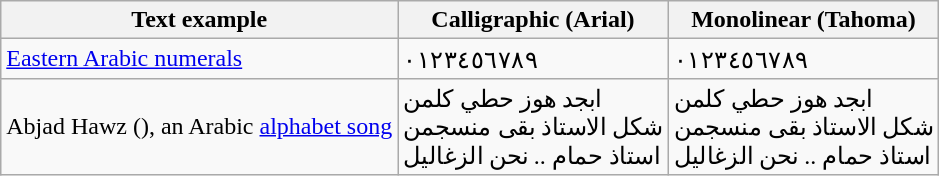<table class="wikitable">
<tr>
<th>Text example</th>
<th>Calligraphic (Arial)</th>
<th>Monolinear (Tahoma)</th>
</tr>
<tr>
<td><a href='#'>Eastern Arabic numerals</a></td>
<td><span>٠١٢٣٤٥٦٧٨٩</span></td>
<td><span>٠١٢٣٤٥٦٧٨٩</span></td>
</tr>
<tr>
<td>Abjad Hawz (), an Arabic <a href='#'>alphabet song</a></td>
<td><span>ابجد هوز حطي كلمن</span><br><span>شكل الاستاذ بقى منسجمن</span><br><span>استاذ حمام .. نحن الزغاليل</span></td>
<td><span>ابجد هوز حطي كلمن</span><br><span>شكل الاستاذ بقى منسجمن</span><br><span>استاذ حمام .. نحن الزغاليل</span></td>
</tr>
</table>
